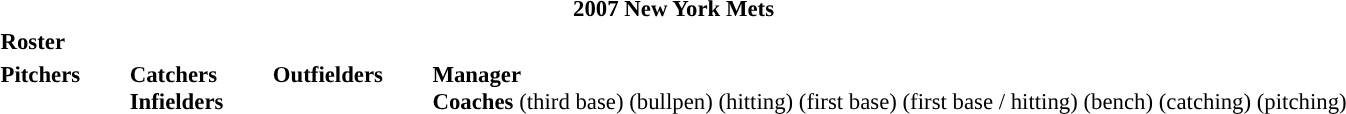<table class="toccolours" style="font-size: 95%;">
<tr>
<th colspan="10">2007 New York Mets</th>
</tr>
<tr>
<td colspan="10"><strong>Roster</strong></td>
</tr>
<tr>
<td valign="top"><strong>Pitchers</strong><br>





 
















</td>
<td width="25px"></td>
<td valign="top"><strong>Catchers</strong><br>


 
<strong>Infielders</strong>









</td>
<td width="25px"></td>
<td valign="top"><strong>Outfielders</strong><br>









</td>
<td width="25px"></td>
<td valign="top"><strong>Manager</strong><br>
<strong>Coaches</strong>
 (third base)
 (bullpen)
 (hitting)
 (first base)
 (first base / hitting)
 (bench)
 (catching)
 (pitching)</td>
</tr>
</table>
